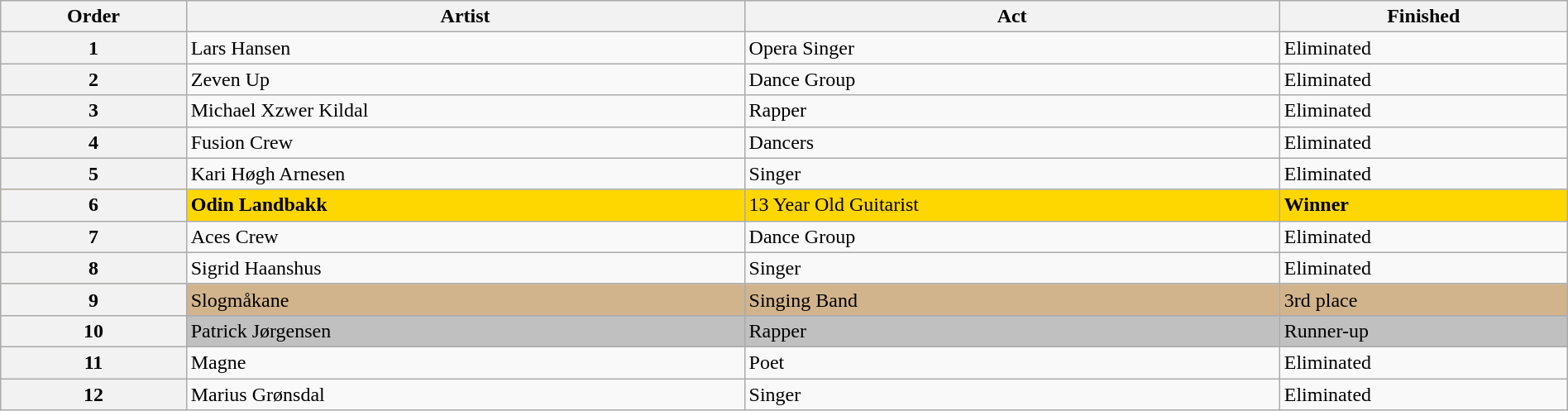<table class="wikitable sortable" width="100%">
<tr>
<th>Order</th>
<th>Artist</th>
<th>Act</th>
<th>Finished</th>
</tr>
<tr>
<th>1</th>
<td>Lars Hansen</td>
<td>Opera Singer</td>
<td>Eliminated</td>
</tr>
<tr>
<th>2</th>
<td>Zeven Up</td>
<td>Dance Group</td>
<td>Eliminated</td>
</tr>
<tr>
<th>3</th>
<td>Michael Xzwer Kildal</td>
<td>Rapper</td>
<td>Eliminated</td>
</tr>
<tr>
<th>4</th>
<td>Fusion Crew</td>
<td>Dancers</td>
<td>Eliminated</td>
</tr>
<tr>
<th>5</th>
<td>Kari Høgh Arnesen</td>
<td>Singer</td>
<td>Eliminated</td>
</tr>
<tr style="background:gold;">
<th>6</th>
<td><strong>Odin Landbakk</strong></td>
<td>13 Year Old Guitarist</td>
<td><strong>Winner</strong></td>
</tr>
<tr>
<th>7</th>
<td>Aces Crew</td>
<td>Dance Group</td>
<td>Eliminated</td>
</tr>
<tr>
<th>8</th>
<td>Sigrid Haanshus</td>
<td>Singer</td>
<td>Eliminated</td>
</tr>
<tr style="background:tan;">
<th>9</th>
<td>Slogmåkane</td>
<td>Singing Band</td>
<td>3rd place</td>
</tr>
<tr style="background:silver;">
<th>10</th>
<td>Patrick Jørgensen</td>
<td>Rapper</td>
<td>Runner-up</td>
</tr>
<tr>
<th>11</th>
<td>Magne</td>
<td>Poet</td>
<td>Eliminated</td>
</tr>
<tr>
<th>12</th>
<td>Marius Grønsdal</td>
<td>Singer</td>
<td>Eliminated</td>
</tr>
</table>
